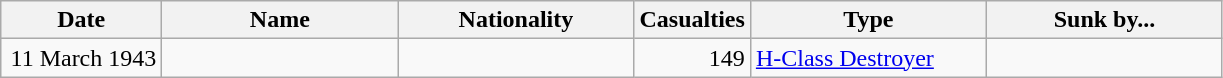<table class="wikitable sortable">
<tr>
<th width="100px">Date</th>
<th width="150px">Name</th>
<th width="150px">Nationality</th>
<th width="25px">Casualties</th>
<th width="150px">Type</th>
<th width="150px">Sunk by...</th>
</tr>
<tr>
<td align="right">11 March 1943</td>
<td align="left"></td>
<td align="left"></td>
<td align="right">149</td>
<td align="left"><a href='#'>H-Class Destroyer</a></td>
<td align="left"></td>
</tr>
</table>
